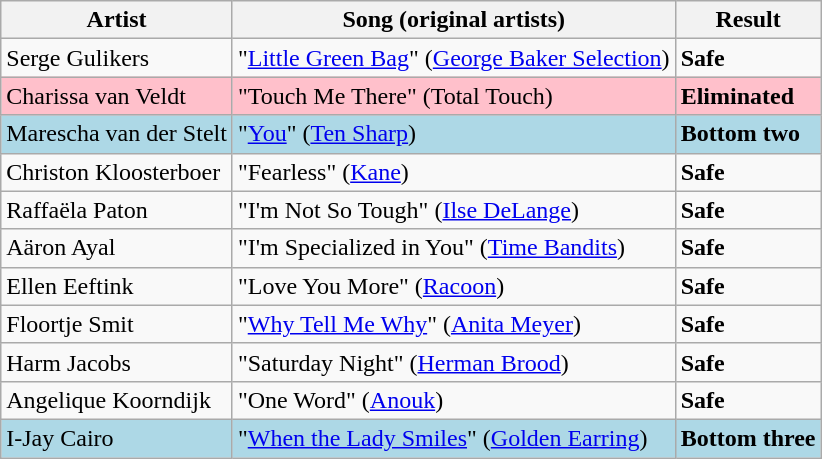<table class=wikitable>
<tr>
<th>Artist</th>
<th>Song (original artists)</th>
<th>Result</th>
</tr>
<tr>
<td>Serge Gulikers</td>
<td>"<a href='#'>Little Green Bag</a>" (<a href='#'>George Baker Selection</a>)</td>
<td><strong>Safe</strong></td>
</tr>
<tr style="background:pink;">
<td>Charissa van Veldt</td>
<td>"Touch Me There" (Total Touch)</td>
<td><strong>Eliminated</strong></td>
</tr>
<tr style="background:lightblue;">
<td>Marescha van der Stelt</td>
<td>"<a href='#'>You</a>" (<a href='#'>Ten Sharp</a>)</td>
<td><strong>Bottom two</strong></td>
</tr>
<tr>
<td>Christon Kloosterboer</td>
<td>"Fearless" (<a href='#'>Kane</a>)</td>
<td><strong>Safe</strong></td>
</tr>
<tr>
<td>Raffaëla Paton</td>
<td>"I'm Not So Tough" (<a href='#'>Ilse DeLange</a>)</td>
<td><strong>Safe</strong></td>
</tr>
<tr>
<td>Aäron Ayal</td>
<td>"I'm Specialized in You" (<a href='#'>Time Bandits</a>)</td>
<td><strong>Safe</strong></td>
</tr>
<tr>
<td>Ellen Eeftink</td>
<td>"Love You More" (<a href='#'>Racoon</a>)</td>
<td><strong>Safe</strong></td>
</tr>
<tr>
<td>Floortje Smit</td>
<td>"<a href='#'>Why Tell Me Why</a>" (<a href='#'>Anita Meyer</a>)</td>
<td><strong>Safe</strong></td>
</tr>
<tr>
<td>Harm Jacobs</td>
<td>"Saturday Night" (<a href='#'>Herman Brood</a>)</td>
<td><strong>Safe</strong></td>
</tr>
<tr>
<td>Angelique Koorndijk</td>
<td>"One Word" (<a href='#'>Anouk</a>)</td>
<td><strong>Safe</strong></td>
</tr>
<tr style="background:lightblue;">
<td>I-Jay Cairo</td>
<td>"<a href='#'>When the Lady Smiles</a>" (<a href='#'>Golden Earring</a>)</td>
<td><strong>Bottom three</strong></td>
</tr>
</table>
